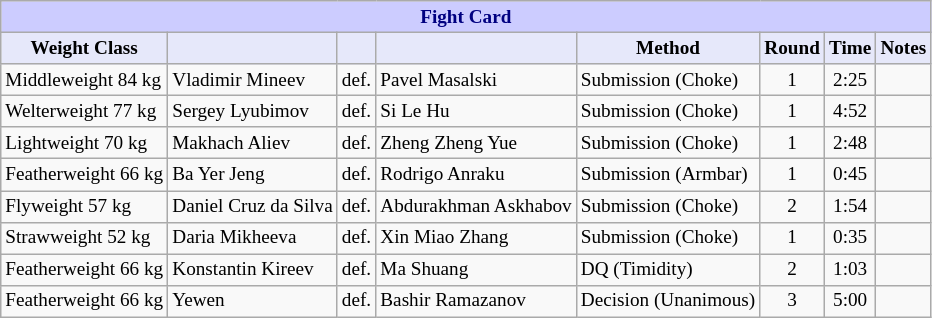<table class="wikitable" style="font-size: 80%;">
<tr>
<th colspan="8" style="background-color: #ccf; color: #000080; text-align: center;"><strong>Fight Card</strong></th>
</tr>
<tr>
<th colspan="1" style="background-color: #E6E8FA; color: #000000; text-align: center;">Weight Class</th>
<th colspan="1" style="background-color: #E6E8FA; color: #000000; text-align: center;"></th>
<th colspan="1" style="background-color: #E6E8FA; color: #000000; text-align: center;"></th>
<th colspan="1" style="background-color: #E6E8FA; color: #000000; text-align: center;"></th>
<th colspan="1" style="background-color: #E6E8FA; color: #000000; text-align: center;">Method</th>
<th colspan="1" style="background-color: #E6E8FA; color: #000000; text-align: center;">Round</th>
<th colspan="1" style="background-color: #E6E8FA; color: #000000; text-align: center;">Time</th>
<th colspan="1" style="background-color: #E6E8FA; color: #000000; text-align: center;">Notes</th>
</tr>
<tr>
<td>Middleweight 84 kg</td>
<td> Vladimir Mineev</td>
<td>def.</td>
<td> Pavel Masalski</td>
<td>Submission (Choke)</td>
<td align=center>1</td>
<td align=center>2:25</td>
<td></td>
</tr>
<tr>
<td>Welterweight 77 kg</td>
<td> Sergey Lyubimov</td>
<td>def.</td>
<td> Si Le Hu</td>
<td>Submission (Choke)</td>
<td align=center>1</td>
<td align=center>4:52</td>
<td></td>
</tr>
<tr>
<td>Lightweight 70 kg</td>
<td> Makhach Aliev</td>
<td>def.</td>
<td> Zheng Zheng Yue</td>
<td>Submission (Choke)</td>
<td align=center>1</td>
<td align=center>2:48</td>
<td></td>
</tr>
<tr>
<td>Featherweight 66 kg</td>
<td> Ba Yer Jeng</td>
<td>def.</td>
<td> Rodrigo Anraku</td>
<td>Submission (Armbar)</td>
<td align=center>1</td>
<td align=center>0:45</td>
<td></td>
</tr>
<tr>
<td>Flyweight 57 kg</td>
<td> Daniel Cruz da Silva</td>
<td>def.</td>
<td> Abdurakhman Askhabov</td>
<td>Submission (Choke)</td>
<td align=center>2</td>
<td align=center>1:54</td>
<td></td>
</tr>
<tr>
<td>Strawweight 52 kg</td>
<td> Daria Mikheeva</td>
<td>def.</td>
<td> Xin Miao Zhang</td>
<td>Submission (Choke)</td>
<td align=center>1</td>
<td align=center>0:35</td>
<td></td>
</tr>
<tr>
<td>Featherweight 66 kg</td>
<td> Konstantin Kireev</td>
<td>def.</td>
<td> Ma Shuang</td>
<td>DQ (Timidity)</td>
<td align=center>2</td>
<td align=center>1:03</td>
<td></td>
</tr>
<tr>
<td>Featherweight 66 kg</td>
<td> Yewen</td>
<td>def.</td>
<td> Bashir Ramazanov</td>
<td>Decision (Unanimous)</td>
<td align=center>3</td>
<td align=center>5:00</td>
<td></td>
</tr>
</table>
